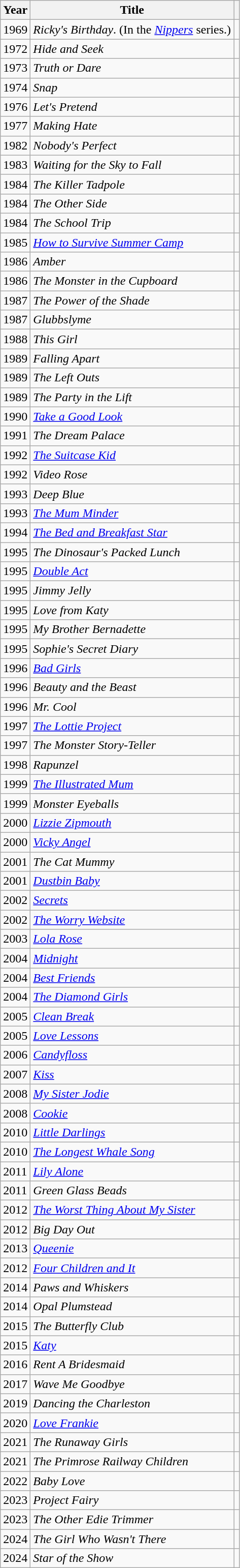<table class="wikitable">
<tr>
<th>Year</th>
<th>Title</th>
<th></th>
</tr>
<tr>
<td>1969</td>
<td><em>Ricky's Birthday</em>. (In the <em><a href='#'>Nippers</a></em> series.)</td>
<td align="center"></td>
</tr>
<tr>
<td>1972</td>
<td><em>Hide and Seek</em></td>
<td align="center"></td>
</tr>
<tr>
<td>1973</td>
<td><em>Truth or Dare</em></td>
<td align="center"></td>
</tr>
<tr>
<td>1974</td>
<td><em>Snap</em></td>
<td align="center"></td>
</tr>
<tr>
<td>1976</td>
<td><em>Let's Pretend</em></td>
<td align="center"></td>
</tr>
<tr>
<td>1977</td>
<td><em>Making Hate</em></td>
<td align="center"></td>
</tr>
<tr>
<td>1982</td>
<td><em>Nobody's Perfect</em></td>
<td align="center"></td>
</tr>
<tr>
<td>1983</td>
<td><em>Waiting for the Sky to Fall</em></td>
<td align="center"></td>
</tr>
<tr>
<td>1984</td>
<td><em>The Killer Tadpole</em></td>
<td align="center"></td>
</tr>
<tr>
<td>1984</td>
<td><em>The Other Side</em></td>
<td align="center"></td>
</tr>
<tr>
<td>1984</td>
<td><em>The School Trip</em></td>
<td align="center"></td>
</tr>
<tr>
<td>1985</td>
<td><em><a href='#'>How to Survive Summer Camp</a></em></td>
<td align="center"></td>
</tr>
<tr>
<td>1986</td>
<td><em>Amber</em></td>
<td align="center"></td>
</tr>
<tr>
<td>1986</td>
<td><em>The Monster in the Cupboard</em></td>
<td align="center"></td>
</tr>
<tr>
<td>1987</td>
<td><em>The Power of the Shade</em></td>
<td align="center"></td>
</tr>
<tr>
<td>1987</td>
<td><em>Glubbslyme</em></td>
<td align="center"></td>
</tr>
<tr>
<td>1988</td>
<td><em>This Girl</em></td>
<td align="center"></td>
</tr>
<tr>
<td>1989</td>
<td><em>Falling Apart</em></td>
<td align="center"></td>
</tr>
<tr>
<td>1989</td>
<td><em>The Left Outs</em></td>
<td align="center"></td>
</tr>
<tr>
<td>1989</td>
<td><em>The Party in the Lift</em></td>
<td align="center"></td>
</tr>
<tr>
<td>1990</td>
<td><em><a href='#'>Take a Good Look</a></em></td>
<td align="center"></td>
</tr>
<tr>
<td>1991</td>
<td><em>The Dream Palace</em></td>
<td align="center"></td>
</tr>
<tr>
<td>1992</td>
<td><em><a href='#'>The Suitcase Kid</a></em></td>
<td align="center"></td>
</tr>
<tr>
<td>1992</td>
<td><em>Video Rose</em></td>
<td align="center"></td>
</tr>
<tr>
<td>1993</td>
<td><em>Deep Blue</em></td>
<td align="center"></td>
</tr>
<tr>
<td>1993</td>
<td><em><a href='#'>The Mum Minder</a></em></td>
<td align="center"></td>
</tr>
<tr>
<td>1994</td>
<td><em><a href='#'>The Bed and Breakfast Star</a></em></td>
<td align="center"></td>
</tr>
<tr>
<td>1995</td>
<td><em>The Dinosaur's Packed Lunch</em></td>
<td align="center"></td>
</tr>
<tr>
<td>1995</td>
<td><em><a href='#'>Double Act</a></em></td>
<td align="center"></td>
</tr>
<tr>
<td>1995</td>
<td><em>Jimmy Jelly</em></td>
<td align="center"></td>
</tr>
<tr>
<td>1995</td>
<td><em>Love from Katy</em></td>
<td align="center"></td>
</tr>
<tr>
<td>1995</td>
<td><em>My Brother Bernadette</em></td>
<td align="center"></td>
</tr>
<tr>
<td>1995</td>
<td><em>Sophie's Secret Diary</em></td>
<td align="center"></td>
</tr>
<tr>
<td>1996</td>
<td><em><a href='#'>Bad Girls</a></em></td>
<td align="center"></td>
</tr>
<tr>
<td>1996</td>
<td><em>Beauty and the Beast</em></td>
<td align="center"></td>
</tr>
<tr>
<td>1996</td>
<td><em>Mr. Cool</em></td>
<td align="center"></td>
</tr>
<tr>
<td>1997</td>
<td><em><a href='#'>The Lottie Project</a></em></td>
<td align="center"></td>
</tr>
<tr>
<td>1997</td>
<td><em>The Monster Story-Teller</em></td>
<td align="center"></td>
</tr>
<tr>
<td>1998</td>
<td><em>Rapunzel</em></td>
<td align="center"></td>
</tr>
<tr>
<td>1999</td>
<td><em><a href='#'>The Illustrated Mum</a></em></td>
<td align="center"></td>
</tr>
<tr>
<td>1999</td>
<td><em>Monster Eyeballs</em></td>
<td align="center"></td>
</tr>
<tr>
<td>2000</td>
<td><em><a href='#'>Lizzie Zipmouth</a></em></td>
<td align="center"></td>
</tr>
<tr>
<td>2000</td>
<td><em><a href='#'>Vicky Angel</a></em></td>
<td align="center"></td>
</tr>
<tr>
<td>2001</td>
<td><em>The Cat Mummy</em></td>
<td align="center"></td>
</tr>
<tr>
<td>2001</td>
<td><em><a href='#'>Dustbin Baby</a></em></td>
<td align="center"></td>
</tr>
<tr>
<td>2002</td>
<td><em><a href='#'>Secrets</a></em></td>
<td align="center"></td>
</tr>
<tr>
<td>2002</td>
<td><em><a href='#'>The Worry Website</a></em></td>
<td align="center"></td>
</tr>
<tr>
<td>2003</td>
<td><em><a href='#'>Lola Rose</a></em></td>
<td align="center"></td>
</tr>
<tr>
<td>2004</td>
<td><em><a href='#'>Midnight</a></em></td>
<td align="center"></td>
</tr>
<tr>
<td>2004</td>
<td><em><a href='#'>Best Friends</a></em></td>
<td align="center"></td>
</tr>
<tr>
<td>2004</td>
<td><em><a href='#'>The Diamond Girls</a></em></td>
<td align="center"></td>
</tr>
<tr>
<td>2005</td>
<td><em><a href='#'>Clean Break</a></em></td>
<td align="center"></td>
</tr>
<tr>
<td>2005</td>
<td><em><a href='#'>Love Lessons</a></em></td>
<td align="center"></td>
</tr>
<tr>
<td>2006</td>
<td><em><a href='#'>Candyfloss</a></em></td>
<td align="center"></td>
</tr>
<tr>
<td>2007</td>
<td><em><a href='#'>Kiss</a></em></td>
<td align="center"></td>
</tr>
<tr>
<td>2008</td>
<td><em><a href='#'>My Sister Jodie</a></em></td>
<td align="center"></td>
</tr>
<tr>
<td>2008</td>
<td><em><a href='#'>Cookie</a></em></td>
<td align="center"></td>
</tr>
<tr>
<td>2010</td>
<td><em><a href='#'>Little Darlings</a></em></td>
<td align="center"></td>
</tr>
<tr>
<td>2010</td>
<td><em><a href='#'>The Longest Whale Song</a></em></td>
<td align="center"></td>
</tr>
<tr>
<td>2011</td>
<td><em><a href='#'>Lily Alone</a></em></td>
<td align="center"></td>
</tr>
<tr>
<td>2011</td>
<td><em>Green Glass Beads</em></td>
<td align="center"></td>
</tr>
<tr>
<td>2012</td>
<td><em><a href='#'>The Worst Thing About My Sister</a></em></td>
<td align="center"></td>
</tr>
<tr>
<td>2012</td>
<td><em>Big Day Out</em></td>
<td align="center"></td>
</tr>
<tr>
<td>2013</td>
<td><em><a href='#'>Queenie</a></em></td>
<td align="center"></td>
</tr>
<tr>
<td>2012</td>
<td><em><a href='#'>Four Children and It</a></em></td>
<td align="center"></td>
</tr>
<tr>
<td>2014</td>
<td><em>Paws and Whiskers</em></td>
<td align="center"></td>
</tr>
<tr>
<td>2014</td>
<td><em>Opal Plumstead</em></td>
<td align="center"></td>
</tr>
<tr>
<td>2015</td>
<td><em>The Butterfly Club</em></td>
<td align="center"></td>
</tr>
<tr>
<td>2015</td>
<td><em><a href='#'>Katy</a></em></td>
<td align="center"></td>
</tr>
<tr>
<td>2016</td>
<td><em>Rent A Bridesmaid</em></td>
<td align="center"></td>
</tr>
<tr>
<td>2017</td>
<td><em>Wave Me Goodbye</em></td>
<td align="center"></td>
</tr>
<tr>
<td>2019</td>
<td><em>Dancing the Charleston</em></td>
<td align="center"></td>
</tr>
<tr>
<td>2020</td>
<td><em><a href='#'>Love Frankie</a></em></td>
<td align="center"></td>
</tr>
<tr>
<td>2021</td>
<td><em>The Runaway Girls</em></td>
<td align="center"></td>
</tr>
<tr>
<td>2021</td>
<td><em>The Primrose Railway Children</em></td>
<td align="center"></td>
</tr>
<tr>
<td>2022</td>
<td><em>Baby Love</em></td>
<td align="center"></td>
</tr>
<tr>
<td>2023</td>
<td><em>Project Fairy</em></td>
<td align="center"></td>
</tr>
<tr>
<td>2023</td>
<td><em>The Other Edie Trimmer</em></td>
<td align="center"></td>
</tr>
<tr>
<td>2024</td>
<td><em>The Girl Who Wasn't There</em></td>
<td align="center"></td>
</tr>
<tr>
<td>2024</td>
<td><em>Star of the Show</em></td>
<td align="center"></td>
</tr>
</table>
